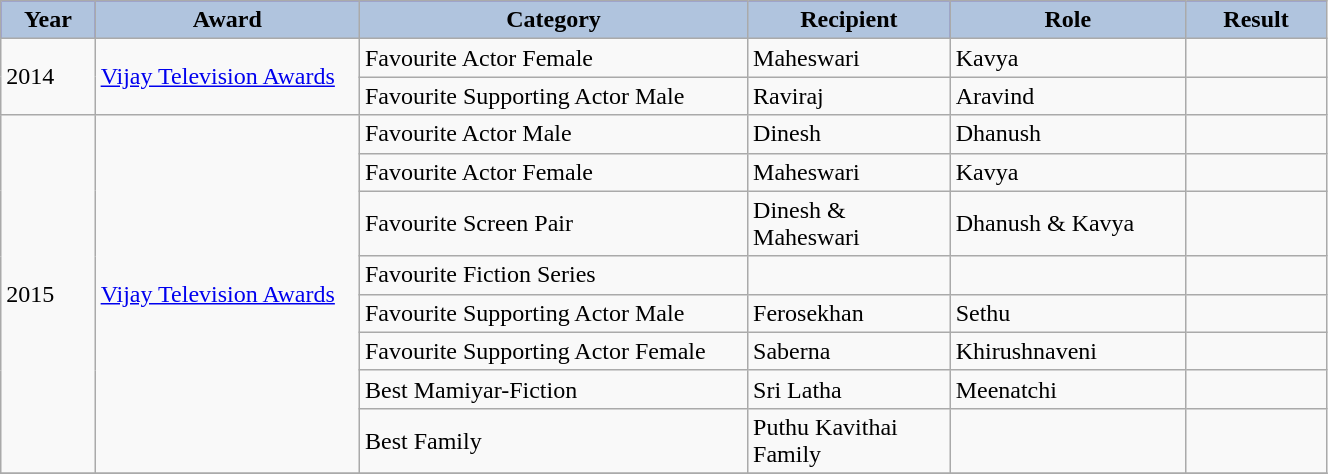<table class="wikitable" width="70%">
<tr bgcolor="blue">
<th style="width:25pt; background:LightSteelBlue;">Year</th>
<th style="width:80pt; background:LightSteelBlue;">Award</th>
<th style="width:120pt; background:LightSteelBlue;">Category</th>
<th style="width:60pt; background:LightSteelBlue;">Recipient</th>
<th style="width:60pt; background:LightSteelBlue;">Role</th>
<th style="width:40pt; background:LightSteelBlue;">Result</th>
</tr>
<tr>
<td rowspan="2">2014</td>
<td rowspan="2"><a href='#'>Vijay Television Awards</a></td>
<td>Favourite Actor Female</td>
<td>Maheswari</td>
<td>Kavya</td>
<td></td>
</tr>
<tr>
<td>Favourite Supporting Actor Male</td>
<td>Raviraj</td>
<td>Aravind</td>
<td></td>
</tr>
<tr>
<td rowspan="8">2015</td>
<td rowspan="8"><a href='#'>Vijay Television Awards</a></td>
<td>Favourite Actor Male</td>
<td>Dinesh</td>
<td>Dhanush</td>
<td></td>
</tr>
<tr>
<td>Favourite Actor Female</td>
<td>Maheswari</td>
<td>Kavya</td>
<td></td>
</tr>
<tr>
<td>Favourite Screen Pair</td>
<td>Dinesh & Maheswari</td>
<td>Dhanush & Kavya</td>
<td></td>
</tr>
<tr>
<td>Favourite Fiction Series</td>
<td></td>
<td></td>
<td></td>
</tr>
<tr>
<td>Favourite Supporting Actor Male</td>
<td>Ferosekhan</td>
<td>Sethu</td>
<td></td>
</tr>
<tr>
<td>Favourite Supporting Actor Female</td>
<td>Saberna</td>
<td>Khirushnaveni</td>
<td></td>
</tr>
<tr>
<td>Best Mamiyar-Fiction</td>
<td>Sri Latha</td>
<td>Meenatchi</td>
<td></td>
</tr>
<tr>
<td>Best Family</td>
<td>Puthu Kavithai Family</td>
<td></td>
<td></td>
</tr>
<tr>
</tr>
</table>
